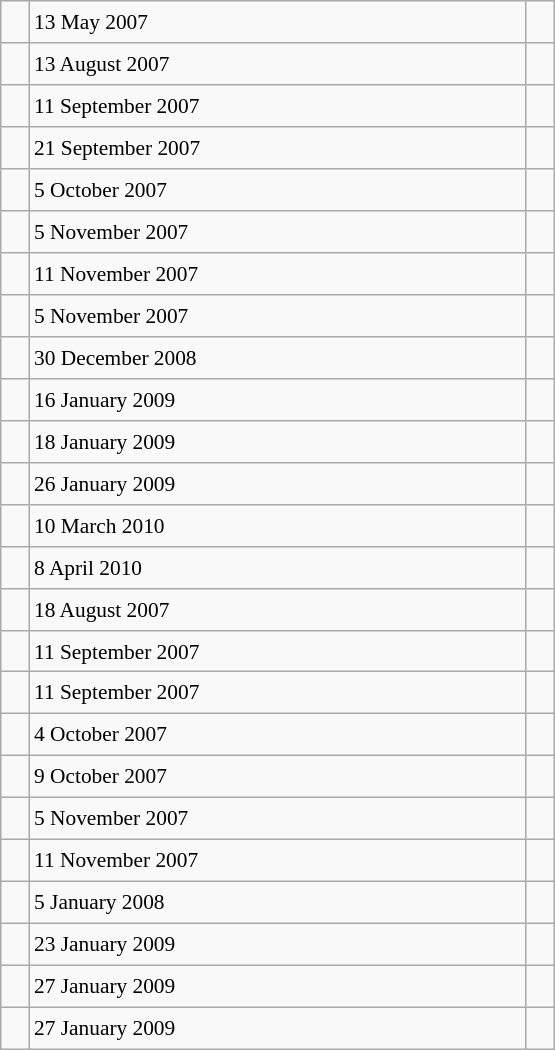<table class="wikitable" style="font-size: 89%; float: left; width: 26em; margin-right: 1em; height: 700px">
<tr>
<td></td>
<td>13 May 2007</td>
<td></td>
</tr>
<tr>
<td></td>
<td>13 August 2007</td>
<td></td>
</tr>
<tr>
<td></td>
<td>11 September 2007</td>
<td></td>
</tr>
<tr>
<td></td>
<td>21 September 2007</td>
<td></td>
</tr>
<tr>
<td></td>
<td>5 October 2007</td>
<td></td>
</tr>
<tr>
<td></td>
<td>5 November 2007</td>
<td></td>
</tr>
<tr>
<td></td>
<td>11 November 2007</td>
<td></td>
</tr>
<tr>
<td></td>
<td>5 November 2007</td>
<td></td>
</tr>
<tr>
<td></td>
<td>30 December 2008</td>
<td></td>
</tr>
<tr>
<td></td>
<td>16 January 2009</td>
<td></td>
</tr>
<tr>
<td></td>
<td>18 January 2009</td>
<td></td>
</tr>
<tr>
<td></td>
<td>26 January 2009</td>
<td></td>
</tr>
<tr>
<td></td>
<td>10 March 2010</td>
<td></td>
</tr>
<tr>
<td></td>
<td>8 April 2010</td>
<td></td>
</tr>
<tr>
<td></td>
<td>18 August 2007</td>
<td></td>
</tr>
<tr>
<td></td>
<td>11 September 2007</td>
<td></td>
</tr>
<tr>
<td></td>
<td>11 September 2007</td>
<td></td>
</tr>
<tr>
<td></td>
<td>4 October 2007</td>
<td></td>
</tr>
<tr>
<td></td>
<td>9 October 2007</td>
<td></td>
</tr>
<tr>
<td></td>
<td>5 November 2007</td>
<td></td>
</tr>
<tr>
<td></td>
<td>11 November 2007</td>
<td></td>
</tr>
<tr>
<td></td>
<td>5 January 2008</td>
<td></td>
</tr>
<tr>
<td></td>
<td>23 January 2009</td>
<td></td>
</tr>
<tr>
<td></td>
<td>27 January 2009</td>
<td></td>
</tr>
<tr>
<td></td>
<td>27 January 2009</td>
<td></td>
</tr>
</table>
